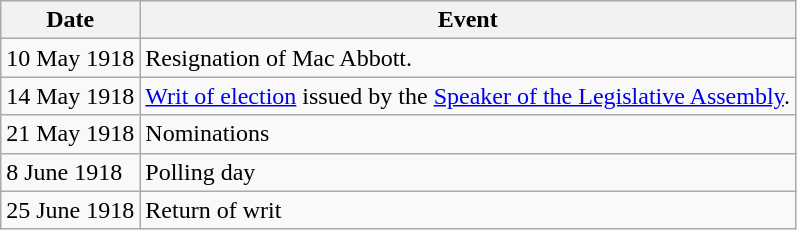<table class="wikitable">
<tr>
<th>Date</th>
<th>Event</th>
</tr>
<tr>
<td>10 May 1918</td>
<td>Resignation of Mac Abbott.</td>
</tr>
<tr>
<td>14 May 1918</td>
<td><a href='#'>Writ of election</a> issued by the <a href='#'>Speaker of the Legislative Assembly</a>.</td>
</tr>
<tr>
<td>21 May 1918</td>
<td>Nominations</td>
</tr>
<tr>
<td>8 June 1918</td>
<td>Polling day</td>
</tr>
<tr>
<td>25 June 1918</td>
<td>Return of writ</td>
</tr>
</table>
